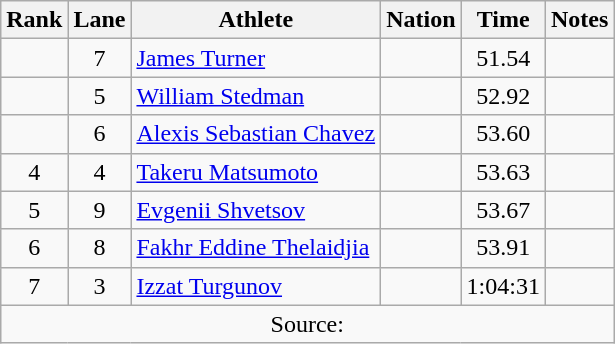<table class="wikitable sortable" style="text-align:center;">
<tr>
<th scope="col">Rank</th>
<th scope="col">Lane</th>
<th scope="col">Athlete</th>
<th scope="col">Nation</th>
<th scope="col">Time</th>
<th scope="col">Notes</th>
</tr>
<tr>
<td></td>
<td>7</td>
<td align=left><a href='#'>James Turner</a></td>
<td align=left></td>
<td>51.54</td>
<td></td>
</tr>
<tr>
<td></td>
<td>5</td>
<td align=left><a href='#'>William Stedman</a></td>
<td align=left></td>
<td>52.92</td>
<td></td>
</tr>
<tr>
<td></td>
<td>6</td>
<td align=left><a href='#'>Alexis Sebastian Chavez</a></td>
<td align=left></td>
<td>53.60</td>
<td></td>
</tr>
<tr>
<td>4</td>
<td>4</td>
<td align=left><a href='#'>Takeru Matsumoto</a></td>
<td align=left></td>
<td>53.63</td>
<td></td>
</tr>
<tr>
<td>5</td>
<td>9</td>
<td align=left><a href='#'>Evgenii Shvetsov</a></td>
<td align=left></td>
<td>53.67</td>
<td></td>
</tr>
<tr>
<td>6</td>
<td>8</td>
<td align=left><a href='#'>Fakhr Eddine Thelaidjia</a></td>
<td align=left></td>
<td>53.91</td>
<td></td>
</tr>
<tr>
<td>7</td>
<td>3</td>
<td align=left><a href='#'>Izzat Turgunov</a></td>
<td align=left></td>
<td>1:04:31</td>
<td></td>
</tr>
<tr class="sortbottom">
<td colspan=6>Source:</td>
</tr>
</table>
